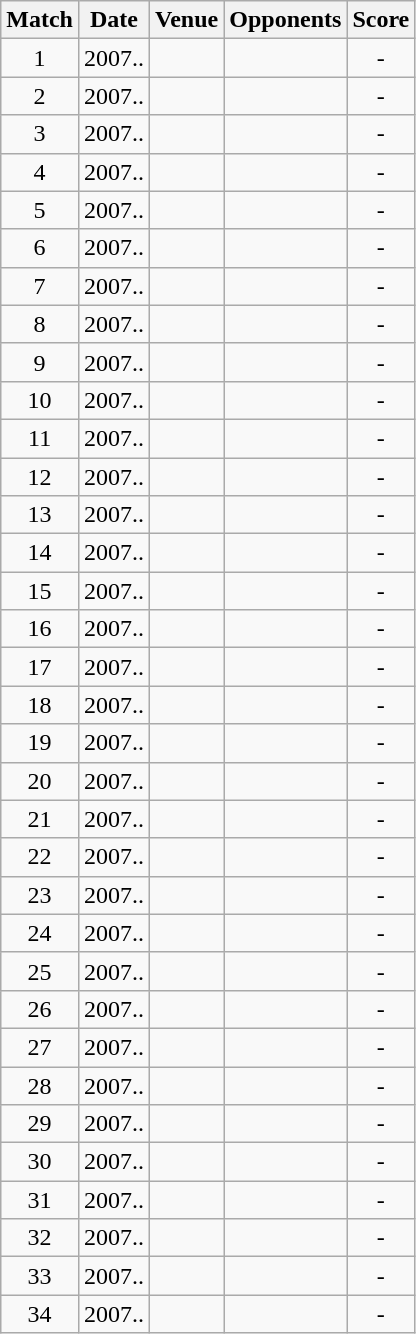<table class="wikitable" style="text-align:center;">
<tr>
<th>Match</th>
<th>Date</th>
<th>Venue</th>
<th>Opponents</th>
<th>Score</th>
</tr>
<tr>
<td>1</td>
<td>2007..</td>
<td></td>
<td></td>
<td>-</td>
</tr>
<tr>
<td>2</td>
<td>2007..</td>
<td></td>
<td></td>
<td>-</td>
</tr>
<tr>
<td>3</td>
<td>2007..</td>
<td></td>
<td></td>
<td>-</td>
</tr>
<tr>
<td>4</td>
<td>2007..</td>
<td></td>
<td></td>
<td>-</td>
</tr>
<tr>
<td>5</td>
<td>2007..</td>
<td></td>
<td></td>
<td>-</td>
</tr>
<tr>
<td>6</td>
<td>2007..</td>
<td></td>
<td></td>
<td>-</td>
</tr>
<tr>
<td>7</td>
<td>2007..</td>
<td></td>
<td></td>
<td>-</td>
</tr>
<tr>
<td>8</td>
<td>2007..</td>
<td></td>
<td></td>
<td>-</td>
</tr>
<tr>
<td>9</td>
<td>2007..</td>
<td></td>
<td></td>
<td>-</td>
</tr>
<tr>
<td>10</td>
<td>2007..</td>
<td></td>
<td></td>
<td>-</td>
</tr>
<tr>
<td>11</td>
<td>2007..</td>
<td></td>
<td></td>
<td>-</td>
</tr>
<tr>
<td>12</td>
<td>2007..</td>
<td></td>
<td></td>
<td>-</td>
</tr>
<tr>
<td>13</td>
<td>2007..</td>
<td></td>
<td></td>
<td>-</td>
</tr>
<tr>
<td>14</td>
<td>2007..</td>
<td></td>
<td></td>
<td>-</td>
</tr>
<tr>
<td>15</td>
<td>2007..</td>
<td></td>
<td></td>
<td>-</td>
</tr>
<tr>
<td>16</td>
<td>2007..</td>
<td></td>
<td></td>
<td>-</td>
</tr>
<tr>
<td>17</td>
<td>2007..</td>
<td></td>
<td></td>
<td>-</td>
</tr>
<tr>
<td>18</td>
<td>2007..</td>
<td></td>
<td></td>
<td>-</td>
</tr>
<tr>
<td>19</td>
<td>2007..</td>
<td></td>
<td></td>
<td>-</td>
</tr>
<tr>
<td>20</td>
<td>2007..</td>
<td></td>
<td></td>
<td>-</td>
</tr>
<tr>
<td>21</td>
<td>2007..</td>
<td></td>
<td></td>
<td>-</td>
</tr>
<tr>
<td>22</td>
<td>2007..</td>
<td></td>
<td></td>
<td>-</td>
</tr>
<tr>
<td>23</td>
<td>2007..</td>
<td></td>
<td></td>
<td>-</td>
</tr>
<tr>
<td>24</td>
<td>2007..</td>
<td></td>
<td></td>
<td>-</td>
</tr>
<tr>
<td>25</td>
<td>2007..</td>
<td></td>
<td></td>
<td>-</td>
</tr>
<tr>
<td>26</td>
<td>2007..</td>
<td></td>
<td></td>
<td>-</td>
</tr>
<tr>
<td>27</td>
<td>2007..</td>
<td></td>
<td></td>
<td>-</td>
</tr>
<tr>
<td>28</td>
<td>2007..</td>
<td></td>
<td></td>
<td>-</td>
</tr>
<tr>
<td>29</td>
<td>2007..</td>
<td></td>
<td></td>
<td>-</td>
</tr>
<tr>
<td>30</td>
<td>2007..</td>
<td></td>
<td></td>
<td>-</td>
</tr>
<tr>
<td>31</td>
<td>2007..</td>
<td></td>
<td></td>
<td>-</td>
</tr>
<tr>
<td>32</td>
<td>2007..</td>
<td></td>
<td></td>
<td>-</td>
</tr>
<tr>
<td>33</td>
<td>2007..</td>
<td></td>
<td></td>
<td>-</td>
</tr>
<tr>
<td>34</td>
<td>2007..</td>
<td></td>
<td></td>
<td>-</td>
</tr>
</table>
